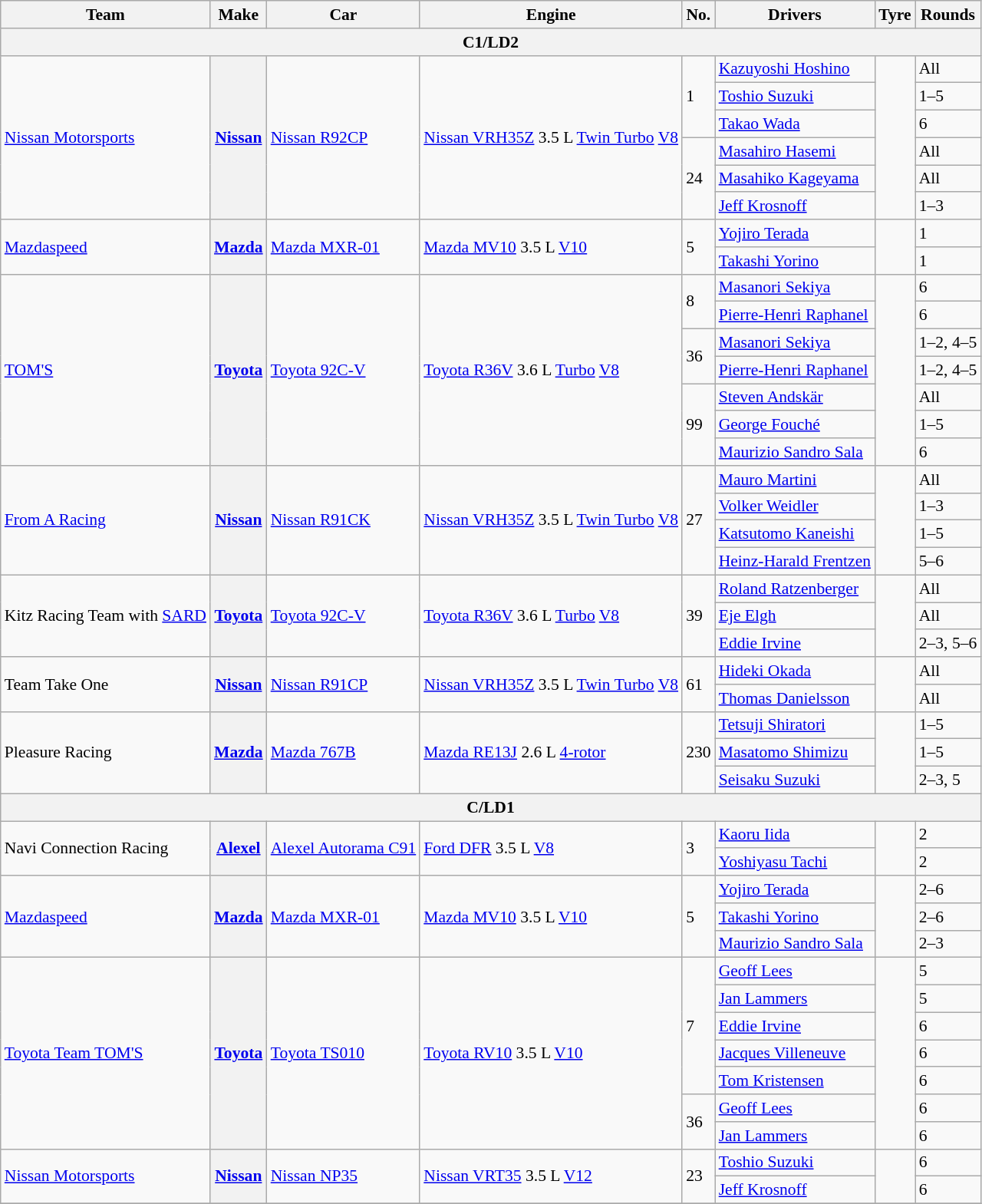<table class="wikitable" style="font-size: 90%;">
<tr>
<th>Team</th>
<th>Make</th>
<th>Car</th>
<th>Engine</th>
<th>No.</th>
<th>Drivers</th>
<th>Tyre</th>
<th>Rounds</th>
</tr>
<tr>
<th colspan=8>C1/LD2</th>
</tr>
<tr>
<td rowspan=6><a href='#'>Nissan Motorsports</a></td>
<th rowspan=6><a href='#'>Nissan</a></th>
<td rowspan=6><a href='#'>Nissan R92CP</a></td>
<td rowspan=6><a href='#'>Nissan VRH35Z</a> 3.5 L <a href='#'>Twin Turbo</a> <a href='#'>V8</a></td>
<td rowspan=3>1</td>
<td> <a href='#'>Kazuyoshi Hoshino</a></td>
<td align=center rowspan=6></td>
<td>All</td>
</tr>
<tr>
<td> <a href='#'>Toshio Suzuki</a></td>
<td>1–5</td>
</tr>
<tr>
<td> <a href='#'>Takao Wada</a></td>
<td>6</td>
</tr>
<tr>
<td rowspan=3>24</td>
<td> <a href='#'>Masahiro Hasemi</a></td>
<td>All</td>
</tr>
<tr>
<td> <a href='#'>Masahiko Kageyama</a></td>
<td>All</td>
</tr>
<tr>
<td> <a href='#'>Jeff Krosnoff</a></td>
<td>1–3</td>
</tr>
<tr>
<td rowspan=2><a href='#'>Mazdaspeed</a></td>
<th rowspan=2><a href='#'>Mazda</a></th>
<td rowspan=2><a href='#'>Mazda MXR-01</a></td>
<td rowspan=2><a href='#'>Mazda MV10</a> 3.5 L <a href='#'>V10</a></td>
<td rowspan=2>5</td>
<td> <a href='#'>Yojiro Terada</a></td>
<td align=center rowspan=2></td>
<td>1</td>
</tr>
<tr>
<td> <a href='#'>Takashi Yorino</a></td>
<td>1</td>
</tr>
<tr>
<td rowspan=7><a href='#'>TOM'S</a></td>
<th rowspan=7><a href='#'>Toyota</a></th>
<td rowspan=7><a href='#'>Toyota 92C-V</a></td>
<td rowspan=7><a href='#'>Toyota R36V</a> 3.6 L <a href='#'>Turbo</a> <a href='#'>V8</a></td>
<td rowspan=2>8</td>
<td> <a href='#'>Masanori Sekiya</a></td>
<td align=center rowspan=7></td>
<td>6</td>
</tr>
<tr>
<td> <a href='#'>Pierre-Henri Raphanel</a></td>
<td>6</td>
</tr>
<tr>
<td rowspan=2>36</td>
<td> <a href='#'>Masanori Sekiya</a></td>
<td>1–2, 4–5</td>
</tr>
<tr>
<td> <a href='#'>Pierre-Henri Raphanel</a></td>
<td>1–2, 4–5</td>
</tr>
<tr>
<td rowspan=3>99</td>
<td> <a href='#'>Steven Andskär</a></td>
<td>All</td>
</tr>
<tr>
<td> <a href='#'>George Fouché</a></td>
<td>1–5</td>
</tr>
<tr>
<td> <a href='#'>Maurizio Sandro Sala</a></td>
<td>6</td>
</tr>
<tr>
<td rowspan=4><a href='#'>From A Racing</a></td>
<th rowspan=4><a href='#'>Nissan</a></th>
<td rowspan=4><a href='#'>Nissan R91CK</a></td>
<td rowspan=4><a href='#'>Nissan VRH35Z</a> 3.5 L <a href='#'>Twin Turbo</a> <a href='#'>V8</a></td>
<td rowspan=4>27</td>
<td> <a href='#'>Mauro Martini</a></td>
<td align=center rowspan=4></td>
<td>All</td>
</tr>
<tr>
<td> <a href='#'>Volker Weidler</a></td>
<td>1–3</td>
</tr>
<tr>
<td> <a href='#'>Katsutomo Kaneishi</a></td>
<td>1–5</td>
</tr>
<tr>
<td> <a href='#'>Heinz-Harald Frentzen</a></td>
<td>5–6</td>
</tr>
<tr>
<td rowspan=3>Kitz Racing Team with <a href='#'>SARD</a></td>
<th rowspan=3><a href='#'>Toyota</a></th>
<td rowspan=3><a href='#'>Toyota 92C-V</a></td>
<td rowspan=3><a href='#'>Toyota R36V</a> 3.6 L <a href='#'>Turbo</a> <a href='#'>V8</a></td>
<td rowspan=3>39</td>
<td> <a href='#'>Roland Ratzenberger</a></td>
<td align=center rowspan=3></td>
<td>All</td>
</tr>
<tr>
<td> <a href='#'>Eje Elgh</a></td>
<td>All</td>
</tr>
<tr>
<td> <a href='#'>Eddie Irvine</a></td>
<td>2–3, 5–6</td>
</tr>
<tr>
<td rowspan=2>Team Take One</td>
<th rowspan=2><a href='#'>Nissan</a></th>
<td rowspan=2><a href='#'>Nissan R91CP</a></td>
<td rowspan=2><a href='#'>Nissan VRH35Z</a> 3.5 L <a href='#'>Twin Turbo</a> <a href='#'>V8</a></td>
<td rowspan=2>61</td>
<td> <a href='#'>Hideki Okada</a></td>
<td align=center rowspan=2></td>
<td>All</td>
</tr>
<tr>
<td> <a href='#'>Thomas Danielsson</a></td>
<td>All</td>
</tr>
<tr>
<td rowspan=3>Pleasure Racing</td>
<th rowspan=3><a href='#'>Mazda</a></th>
<td rowspan=3><a href='#'>Mazda 767B</a></td>
<td rowspan=3><a href='#'>Mazda RE13J</a> 2.6 L <a href='#'>4-rotor</a></td>
<td rowspan=3>230</td>
<td> <a href='#'>Tetsuji Shiratori</a></td>
<td align=center rowspan=3></td>
<td>1–5</td>
</tr>
<tr>
<td> <a href='#'>Masatomo Shimizu</a></td>
<td>1–5</td>
</tr>
<tr>
<td> <a href='#'>Seisaku Suzuki</a></td>
<td>2–3, 5</td>
</tr>
<tr>
<th colspan=8>C/LD1</th>
</tr>
<tr>
<td rowspan=2>Navi Connection Racing</td>
<th rowspan=2><a href='#'>Alexel</a></th>
<td rowspan=2><a href='#'>Alexel Autorama C91</a></td>
<td rowspan=2><a href='#'>Ford DFR</a> 3.5 L <a href='#'>V8</a></td>
<td rowspan=2>3</td>
<td> <a href='#'>Kaoru Iida</a></td>
<td align=center rowspan=2></td>
<td>2</td>
</tr>
<tr>
<td> <a href='#'>Yoshiyasu Tachi</a></td>
<td>2</td>
</tr>
<tr>
<td rowspan=3><a href='#'>Mazdaspeed</a></td>
<th rowspan=3><a href='#'>Mazda</a></th>
<td rowspan=3><a href='#'>Mazda MXR-01</a></td>
<td rowspan=3><a href='#'>Mazda MV10</a> 3.5 L <a href='#'>V10</a></td>
<td rowspan=3>5</td>
<td> <a href='#'>Yojiro Terada</a></td>
<td align=center rowspan=3></td>
<td>2–6</td>
</tr>
<tr>
<td> <a href='#'>Takashi Yorino</a></td>
<td>2–6</td>
</tr>
<tr>
<td> <a href='#'>Maurizio Sandro Sala</a></td>
<td>2–3</td>
</tr>
<tr>
<td rowspan=7><a href='#'>Toyota Team TOM'S</a></td>
<th rowspan=7><a href='#'>Toyota</a></th>
<td rowspan=7><a href='#'>Toyota TS010</a></td>
<td rowspan=7><a href='#'>Toyota RV10</a> 3.5 L <a href='#'>V10</a></td>
<td rowspan=5>7</td>
<td> <a href='#'>Geoff Lees</a></td>
<td align=center rowspan=7></td>
<td>5</td>
</tr>
<tr>
<td> <a href='#'>Jan Lammers</a></td>
<td>5</td>
</tr>
<tr>
<td> <a href='#'>Eddie Irvine</a></td>
<td>6</td>
</tr>
<tr>
<td> <a href='#'>Jacques Villeneuve</a></td>
<td>6</td>
</tr>
<tr>
<td> <a href='#'>Tom Kristensen</a></td>
<td>6</td>
</tr>
<tr>
<td rowspan=2>36</td>
<td> <a href='#'>Geoff Lees</a></td>
<td>6</td>
</tr>
<tr>
<td> <a href='#'>Jan Lammers</a></td>
<td>6</td>
</tr>
<tr>
<td rowspan=2><a href='#'>Nissan Motorsports</a></td>
<th rowspan=2><a href='#'>Nissan</a></th>
<td rowspan=2><a href='#'>Nissan NP35</a></td>
<td rowspan=2><a href='#'>Nissan VRT35</a> 3.5 L <a href='#'>V12</a></td>
<td rowspan=2>23</td>
<td> <a href='#'>Toshio Suzuki</a></td>
<td align=center rowspan=2></td>
<td>6</td>
</tr>
<tr>
<td> <a href='#'>Jeff Krosnoff</a></td>
<td>6</td>
</tr>
<tr>
</tr>
</table>
